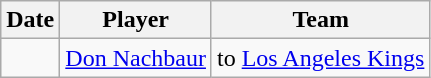<table class="wikitable">
<tr>
<th>Date</th>
<th>Player</th>
<th>Team</th>
</tr>
<tr>
<td></td>
<td><a href='#'>Don Nachbaur</a></td>
<td>to <a href='#'>Los Angeles Kings</a></td>
</tr>
</table>
